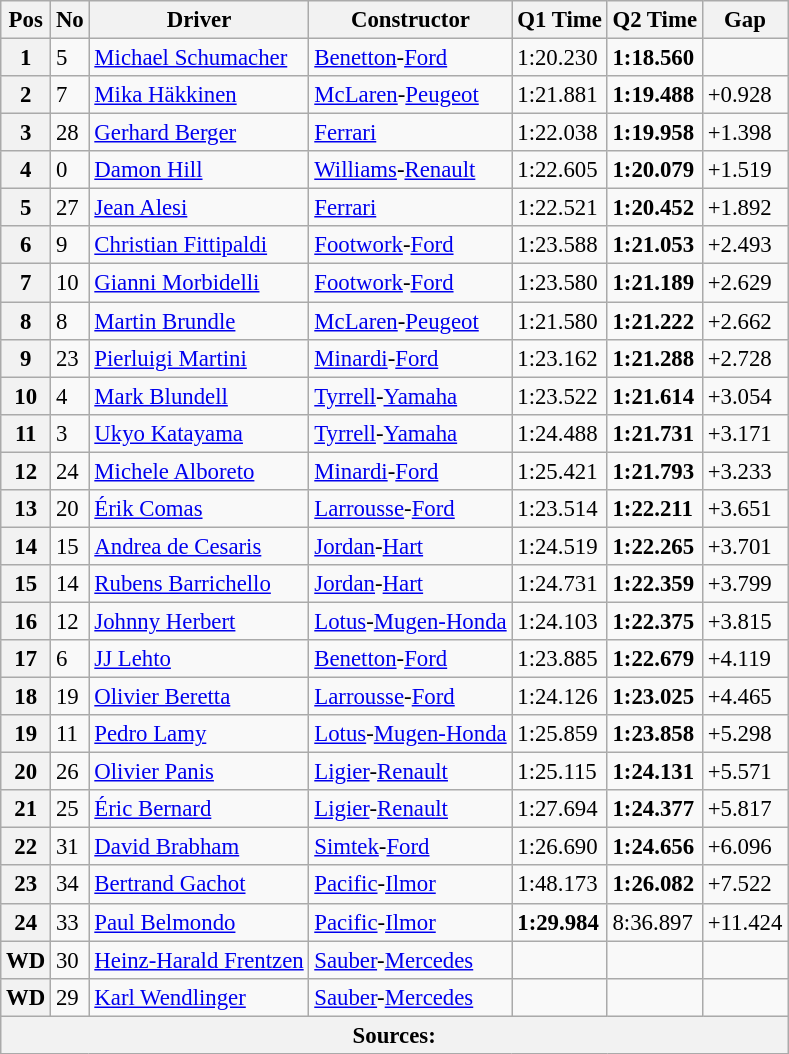<table class="wikitable sortable" style="font-size: 95%;">
<tr>
<th>Pos</th>
<th>No</th>
<th>Driver</th>
<th>Constructor</th>
<th>Q1 Time</th>
<th>Q2 Time</th>
<th>Gap</th>
</tr>
<tr>
<th>1</th>
<td>5</td>
<td> <a href='#'>Michael Schumacher</a></td>
<td><a href='#'>Benetton</a>-<a href='#'>Ford</a></td>
<td>1:20.230</td>
<td><strong>1:18.560</strong></td>
<td></td>
</tr>
<tr>
<th>2</th>
<td>7</td>
<td> <a href='#'>Mika Häkkinen</a></td>
<td><a href='#'>McLaren</a>-<a href='#'>Peugeot</a></td>
<td>1:21.881</td>
<td><strong>1:19.488</strong></td>
<td>+0.928</td>
</tr>
<tr>
<th>3</th>
<td>28</td>
<td> <a href='#'>Gerhard Berger</a></td>
<td><a href='#'>Ferrari</a></td>
<td>1:22.038</td>
<td><strong>1:19.958</strong></td>
<td>+1.398</td>
</tr>
<tr>
<th>4</th>
<td>0</td>
<td> <a href='#'>Damon Hill</a></td>
<td><a href='#'>Williams</a>-<a href='#'>Renault</a></td>
<td>1:22.605</td>
<td><strong>1:20.079</strong></td>
<td>+1.519</td>
</tr>
<tr>
<th>5</th>
<td>27</td>
<td> <a href='#'>Jean Alesi</a></td>
<td><a href='#'>Ferrari</a></td>
<td>1:22.521</td>
<td><strong>1:20.452</strong></td>
<td>+1.892</td>
</tr>
<tr>
<th>6</th>
<td>9</td>
<td> <a href='#'>Christian Fittipaldi</a></td>
<td><a href='#'>Footwork</a>-<a href='#'>Ford</a></td>
<td>1:23.588</td>
<td><strong>1:21.053</strong></td>
<td>+2.493</td>
</tr>
<tr>
<th>7</th>
<td>10</td>
<td> <a href='#'>Gianni Morbidelli</a></td>
<td><a href='#'>Footwork</a>-<a href='#'>Ford</a></td>
<td>1:23.580</td>
<td><strong>1:21.189</strong></td>
<td>+2.629</td>
</tr>
<tr>
<th>8</th>
<td>8</td>
<td> <a href='#'>Martin Brundle</a></td>
<td><a href='#'>McLaren</a>-<a href='#'>Peugeot</a></td>
<td>1:21.580</td>
<td><strong>1:21.222</strong></td>
<td>+2.662</td>
</tr>
<tr>
<th>9</th>
<td>23</td>
<td> <a href='#'>Pierluigi Martini</a></td>
<td><a href='#'>Minardi</a>-<a href='#'>Ford</a></td>
<td>1:23.162</td>
<td><strong>1:21.288</strong></td>
<td>+2.728</td>
</tr>
<tr>
<th>10</th>
<td>4</td>
<td> <a href='#'>Mark Blundell</a></td>
<td><a href='#'>Tyrrell</a>-<a href='#'>Yamaha</a></td>
<td>1:23.522</td>
<td><strong>1:21.614</strong></td>
<td>+3.054</td>
</tr>
<tr>
<th>11</th>
<td>3</td>
<td> <a href='#'>Ukyo Katayama</a></td>
<td><a href='#'>Tyrrell</a>-<a href='#'>Yamaha</a></td>
<td>1:24.488</td>
<td><strong>1:21.731</strong></td>
<td>+3.171</td>
</tr>
<tr>
<th>12</th>
<td>24</td>
<td> <a href='#'>Michele Alboreto</a></td>
<td><a href='#'>Minardi</a>-<a href='#'>Ford</a></td>
<td>1:25.421</td>
<td><strong>1:21.793</strong></td>
<td>+3.233</td>
</tr>
<tr>
<th>13</th>
<td>20</td>
<td> <a href='#'>Érik Comas</a></td>
<td><a href='#'>Larrousse</a>-<a href='#'>Ford</a></td>
<td>1:23.514</td>
<td><strong>1:22.211</strong></td>
<td>+3.651</td>
</tr>
<tr>
<th>14</th>
<td>15</td>
<td> <a href='#'>Andrea de Cesaris</a></td>
<td><a href='#'>Jordan</a>-<a href='#'>Hart</a></td>
<td>1:24.519</td>
<td><strong>1:22.265</strong></td>
<td>+3.701</td>
</tr>
<tr>
<th>15</th>
<td>14</td>
<td> <a href='#'>Rubens Barrichello</a></td>
<td><a href='#'>Jordan</a>-<a href='#'>Hart</a></td>
<td>1:24.731</td>
<td><strong>1:22.359</strong></td>
<td>+3.799</td>
</tr>
<tr>
<th>16</th>
<td>12</td>
<td> <a href='#'>Johnny Herbert</a></td>
<td><a href='#'>Lotus</a>-<a href='#'>Mugen-Honda</a></td>
<td>1:24.103</td>
<td><strong>1:22.375</strong></td>
<td>+3.815</td>
</tr>
<tr>
<th>17</th>
<td>6</td>
<td> <a href='#'>JJ Lehto</a></td>
<td><a href='#'>Benetton</a>-<a href='#'>Ford</a></td>
<td>1:23.885</td>
<td><strong>1:22.679</strong></td>
<td>+4.119</td>
</tr>
<tr>
<th>18</th>
<td>19</td>
<td> <a href='#'>Olivier Beretta</a></td>
<td><a href='#'>Larrousse</a>-<a href='#'>Ford</a></td>
<td>1:24.126</td>
<td><strong>1:23.025</strong></td>
<td>+4.465</td>
</tr>
<tr>
<th>19</th>
<td>11</td>
<td> <a href='#'>Pedro Lamy</a></td>
<td><a href='#'>Lotus</a>-<a href='#'>Mugen-Honda</a></td>
<td>1:25.859</td>
<td><strong>1:23.858</strong></td>
<td>+5.298</td>
</tr>
<tr>
<th>20</th>
<td>26</td>
<td> <a href='#'>Olivier Panis</a></td>
<td><a href='#'>Ligier</a>-<a href='#'>Renault</a></td>
<td>1:25.115</td>
<td><strong>1:24.131</strong></td>
<td>+5.571</td>
</tr>
<tr>
<th>21</th>
<td>25</td>
<td> <a href='#'>Éric Bernard</a></td>
<td><a href='#'>Ligier</a>-<a href='#'>Renault</a></td>
<td>1:27.694</td>
<td><strong>1:24.377</strong></td>
<td>+5.817</td>
</tr>
<tr>
<th>22</th>
<td>31</td>
<td> <a href='#'>David Brabham</a></td>
<td><a href='#'>Simtek</a>-<a href='#'>Ford</a></td>
<td>1:26.690</td>
<td><strong>1:24.656</strong></td>
<td>+6.096</td>
</tr>
<tr>
<th>23</th>
<td>34</td>
<td> <a href='#'>Bertrand Gachot</a></td>
<td><a href='#'>Pacific</a>-<a href='#'>Ilmor</a></td>
<td>1:48.173</td>
<td><strong>1:26.082</strong></td>
<td>+7.522</td>
</tr>
<tr>
<th>24</th>
<td>33</td>
<td> <a href='#'>Paul Belmondo</a></td>
<td><a href='#'>Pacific</a>-<a href='#'>Ilmor</a></td>
<td><strong>1:29.984</strong></td>
<td>8:36.897</td>
<td>+11.424</td>
</tr>
<tr>
<th>WD</th>
<td>30</td>
<td> <a href='#'>Heinz-Harald Frentzen</a></td>
<td><a href='#'>Sauber</a>-<a href='#'>Mercedes</a></td>
<td></td>
<td></td>
<td></td>
</tr>
<tr>
<th>WD</th>
<td>29</td>
<td> <a href='#'>Karl Wendlinger</a></td>
<td><a href='#'>Sauber</a>-<a href='#'>Mercedes</a></td>
<td></td>
<td></td>
<td></td>
</tr>
<tr>
<th colspan="7">Sources:</th>
</tr>
</table>
